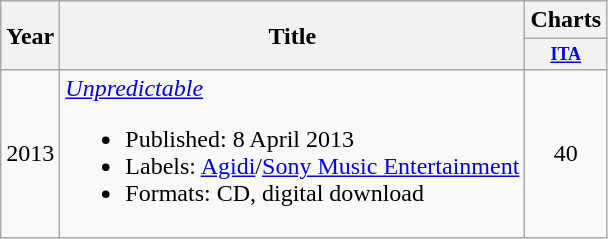<table class="wikitable" style="text-align:center">
<tr>
<th rowspan="2">Year</th>
<th rowspan="2">Title</th>
<th>Charts</th>
</tr>
<tr>
<th style="width:3em;font-size:75%"><a href='#'>ITA</a></th>
</tr>
<tr>
<td>2013</td>
<td align="left"><em><a href='#'>Unpredictable</a></em><br><ul><li>Published: 8 April 2013</li><li>Labels: <a href='#'>Agidi</a>/<a href='#'>Sony Music Entertainment</a></li><li>Formats: CD, digital download</li></ul></td>
<td>40</td>
</tr>
</table>
